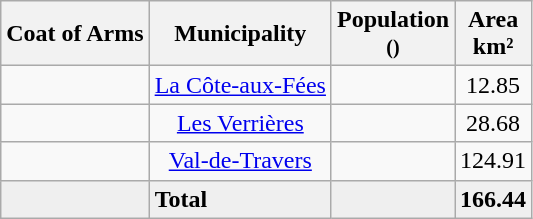<table class="wikitable">
<tr>
<th>Coat of Arms</th>
<th>Municipality</th>
<th>Population<br><small>()</small></th>
<th>Area <br>km²</th>
</tr>
<tr>
<td></td>
<td align="center"><a href='#'>La Côte-aux-Fées</a></td>
<td align="center"></td>
<td align="center">12.85</td>
</tr>
<tr>
<td></td>
<td align="center"><a href='#'>Les Verrières</a></td>
<td align="center"></td>
<td align="center">28.68</td>
</tr>
<tr>
<td></td>
<td align="center"><a href='#'>Val-de-Travers</a></td>
<td align="center"></td>
<td align="center">124.91</td>
</tr>
<tr>
<td bgcolor="#EFEFEF" align="center"></td>
<td bgcolor="#EFEFEF"><strong>Total</strong></td>
<td bgcolor="#EFEFEF" align="center"></td>
<td bgcolor="#EFEFEF" align="center"><strong>166.44</strong></td>
</tr>
</table>
